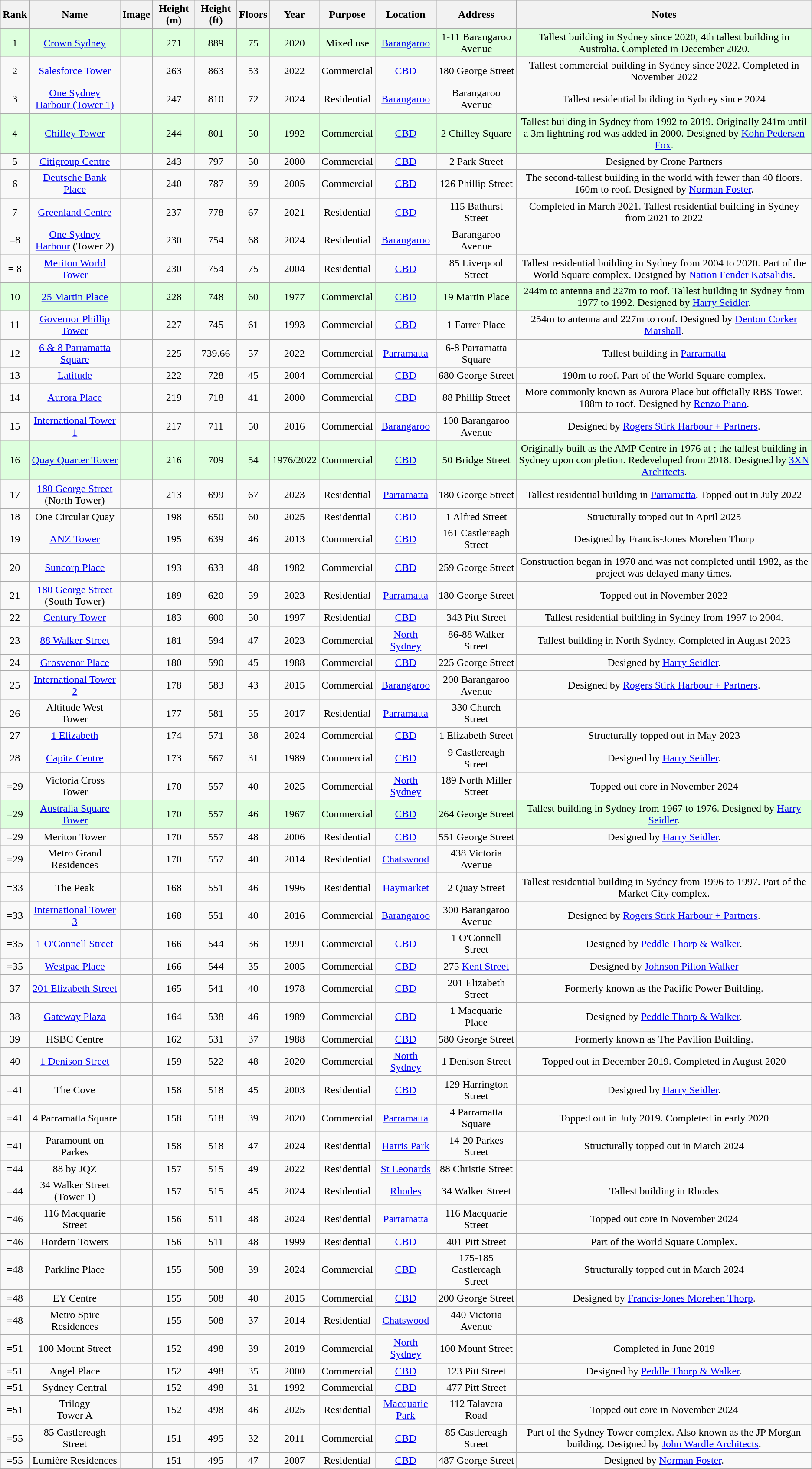<table class="wikitable sortable" style="text-align:center;">
<tr>
<th>Rank</th>
<th>Name</th>
<th class="unsortable">Image</th>
<th>Height (m)</th>
<th>Height (ft)</th>
<th>Floors</th>
<th>Year</th>
<th>Purpose</th>
<th>Location</th>
<th>Address</th>
<th>Notes</th>
</tr>
<tr style="background:#ddffdd;">
<td>1</td>
<td><a href='#'>Crown Sydney</a></td>
<td></td>
<td>271</td>
<td>889</td>
<td>75</td>
<td>2020</td>
<td>Mixed use</td>
<td><a href='#'>Barangaroo</a></td>
<td>1-11 Barangaroo Avenue</td>
<td>Tallest building in Sydney since 2020, 4th tallest building in Australia. Completed in December 2020.</td>
</tr>
<tr>
<td>2</td>
<td><a href='#'>Salesforce Tower</a></td>
<td></td>
<td>263</td>
<td>863</td>
<td>53</td>
<td>2022</td>
<td>Commercial</td>
<td><a href='#'>CBD</a></td>
<td>180 George Street</td>
<td>Tallest commercial building in Sydney since 2022. Completed in November 2022</td>
</tr>
<tr>
<td>3</td>
<td><a href='#'>One Sydney Harbour (Tower 1)</a></td>
<td></td>
<td>247</td>
<td>810</td>
<td>72</td>
<td>2024</td>
<td>Residential</td>
<td><a href='#'>Barangaroo</a></td>
<td>Barangaroo Avenue</td>
<td>Tallest residential building in Sydney since 2024</td>
</tr>
<tr style="background:#ddffdd;">
<td>4</td>
<td><a href='#'>Chifley Tower</a></td>
<td></td>
<td>244</td>
<td>801</td>
<td>50</td>
<td>1992</td>
<td>Commercial</td>
<td><a href='#'>CBD</a></td>
<td>2 Chifley Square</td>
<td>Tallest building in Sydney from 1992 to 2019. Originally 241m until a 3m lightning rod was added in 2000. Designed by <a href='#'>Kohn Pedersen Fox</a>.</td>
</tr>
<tr>
<td>5</td>
<td><a href='#'>Citigroup Centre</a></td>
<td></td>
<td>243</td>
<td>797</td>
<td>50</td>
<td>2000</td>
<td>Commercial</td>
<td><a href='#'>CBD</a></td>
<td>2 Park Street</td>
<td>Designed by Crone Partners</td>
</tr>
<tr>
<td>6</td>
<td><a href='#'>Deutsche Bank Place</a></td>
<td></td>
<td>240</td>
<td>787</td>
<td>39</td>
<td>2005</td>
<td>Commercial</td>
<td><a href='#'>CBD</a></td>
<td>126 Phillip Street</td>
<td>The second-tallest building in the world with fewer than 40 floors. 160m to roof. Designed by <a href='#'>Norman Foster</a>.</td>
</tr>
<tr>
<td>7</td>
<td><a href='#'>Greenland Centre</a></td>
<td></td>
<td>237</td>
<td>778</td>
<td>67</td>
<td>2021</td>
<td>Residential</td>
<td><a href='#'>CBD</a></td>
<td>115 Bathurst Street</td>
<td>Completed in March 2021. Tallest residential building in Sydney from 2021 to 2022</td>
</tr>
<tr>
<td>=8</td>
<td><a href='#'>One Sydney Harbour</a> (Tower 2)</td>
<td></td>
<td>230</td>
<td>754</td>
<td>68</td>
<td>2024</td>
<td>Residential</td>
<td><a href='#'>Barangaroo</a></td>
<td>Barangaroo Avenue</td>
<td></td>
</tr>
<tr>
<td>= 8</td>
<td><a href='#'>Meriton World Tower</a></td>
<td></td>
<td>230</td>
<td>754</td>
<td>75</td>
<td>2004</td>
<td>Residential</td>
<td><a href='#'>CBD</a></td>
<td>85 Liverpool Street</td>
<td>Tallest residential building in Sydney from 2004 to 2020. Part of the World Square complex. Designed by <a href='#'>Nation Fender Katsalidis</a>.</td>
</tr>
<tr style="background:#ddffdd;">
<td>10</td>
<td><a href='#'>25 Martin Place</a></td>
<td></td>
<td>228</td>
<td>748</td>
<td>60</td>
<td>1977</td>
<td>Commercial</td>
<td><a href='#'>CBD</a></td>
<td>19 Martin Place</td>
<td>244m to antenna and 227m to roof. Tallest building in Sydney from 1977 to 1992. Designed by <a href='#'>Harry Seidler</a>.</td>
</tr>
<tr>
<td>11</td>
<td><a href='#'>Governor Phillip Tower</a></td>
<td></td>
<td>227</td>
<td>745</td>
<td>61</td>
<td>1993</td>
<td>Commercial</td>
<td><a href='#'>CBD</a></td>
<td>1 Farrer Place</td>
<td>254m to antenna and 227m to roof. Designed by <a href='#'>Denton Corker Marshall</a>.</td>
</tr>
<tr>
<td>12</td>
<td><a href='#'>6 & 8 Parramatta Square</a></td>
<td></td>
<td>225</td>
<td>739.66</td>
<td>57</td>
<td>2022</td>
<td>Commercial</td>
<td><a href='#'>Parramatta</a></td>
<td>6-8 Parramatta Square</td>
<td>Tallest building in <a href='#'>Parramatta</a></td>
</tr>
<tr>
<td>13</td>
<td><a href='#'>Latitude</a></td>
<td></td>
<td>222</td>
<td>728</td>
<td>45</td>
<td>2004</td>
<td>Commercial</td>
<td><a href='#'>CBD</a></td>
<td>680 George Street</td>
<td>190m to roof. Part of the World Square complex.</td>
</tr>
<tr>
<td>14</td>
<td><a href='#'>Aurora Place</a></td>
<td></td>
<td>219</td>
<td>718</td>
<td>41</td>
<td>2000</td>
<td>Commercial</td>
<td><a href='#'>CBD</a></td>
<td>88 Phillip Street</td>
<td>More commonly known as Aurora Place but officially RBS Tower. 188m to roof. Designed by <a href='#'>Renzo Piano</a>.</td>
</tr>
<tr>
<td>15</td>
<td><a href='#'>International Tower 1</a></td>
<td></td>
<td>217</td>
<td>711</td>
<td>50</td>
<td>2016</td>
<td>Commercial</td>
<td><a href='#'>Barangaroo</a></td>
<td>100 Barangaroo Avenue</td>
<td>Designed by <a href='#'>Rogers Stirk Harbour + Partners</a>.</td>
</tr>
<tr style="background:#ddffdd;">
<td>16</td>
<td><a href='#'>Quay Quarter Tower</a></td>
<td></td>
<td>216</td>
<td>709</td>
<td>54</td>
<td>1976/2022</td>
<td>Commercial</td>
<td><a href='#'>CBD</a></td>
<td>50 Bridge Street</td>
<td>Originally built as the AMP Centre in 1976 at ; the tallest building in Sydney upon completion. Redeveloped from 2018. Designed by <a href='#'>3XN Architects</a>.</td>
</tr>
<tr>
<td>17</td>
<td><a href='#'>180 George Street</a><br>(North Tower)</td>
<td></td>
<td>213</td>
<td>699</td>
<td>67</td>
<td>2023</td>
<td>Residential</td>
<td><a href='#'>Parramatta</a></td>
<td>180 George Street</td>
<td>Tallest residential building in <a href='#'>Parramatta</a>. Topped out in July 2022</td>
</tr>
<tr>
<td>18</td>
<td>One Circular Quay</td>
<td></td>
<td>198</td>
<td>650</td>
<td>60</td>
<td>2025</td>
<td>Residential</td>
<td><a href='#'>CBD</a></td>
<td>1 Alfred Street</td>
<td>Structurally topped out in April 2025</td>
</tr>
<tr>
<td>19</td>
<td><a href='#'>ANZ Tower</a></td>
<td></td>
<td>195</td>
<td>639</td>
<td>46</td>
<td>2013</td>
<td>Commercial</td>
<td><a href='#'>CBD</a></td>
<td>161 Castlereagh Street</td>
<td>Designed by Francis-Jones Morehen Thorp</td>
</tr>
<tr>
<td>20</td>
<td><a href='#'>Suncorp Place</a></td>
<td></td>
<td>193</td>
<td>633</td>
<td>48</td>
<td>1982</td>
<td>Commercial</td>
<td><a href='#'>CBD</a></td>
<td>259 George Street</td>
<td>Construction began in 1970 and was not completed until 1982, as the project was delayed many times.</td>
</tr>
<tr>
<td>21</td>
<td><a href='#'>180 George Street</a><br>(South Tower)</td>
<td></td>
<td>189</td>
<td>620</td>
<td>59</td>
<td>2023</td>
<td>Residential</td>
<td><a href='#'>Parramatta</a></td>
<td>180 George Street</td>
<td>Topped out in November 2022</td>
</tr>
<tr>
<td>22</td>
<td><a href='#'>Century Tower</a></td>
<td></td>
<td>183</td>
<td>600</td>
<td>50</td>
<td>1997</td>
<td>Residential</td>
<td><a href='#'>CBD</a></td>
<td>343 Pitt Street</td>
<td>Tallest residential building in Sydney from 1997 to 2004.</td>
</tr>
<tr>
<td>23</td>
<td><a href='#'>88 Walker Street</a></td>
<td></td>
<td>181</td>
<td>594</td>
<td>47</td>
<td>2023</td>
<td>Commercial</td>
<td><a href='#'>North Sydney</a></td>
<td>86-88 Walker Street</td>
<td>Tallest building in North Sydney. Completed in August 2023</td>
</tr>
<tr>
<td>24</td>
<td><a href='#'>Grosvenor Place</a></td>
<td></td>
<td>180</td>
<td>590</td>
<td>45</td>
<td>1988</td>
<td>Commercial</td>
<td><a href='#'>CBD</a></td>
<td>225 George Street</td>
<td>Designed by <a href='#'>Harry Seidler</a>.</td>
</tr>
<tr>
<td>25</td>
<td><a href='#'>International Tower 2</a></td>
<td></td>
<td>178</td>
<td>583</td>
<td>43</td>
<td>2015</td>
<td>Commercial</td>
<td><a href='#'>Barangaroo</a></td>
<td>200 Barangaroo Avenue</td>
<td>Designed by <a href='#'>Rogers Stirk Harbour + Partners</a>.</td>
</tr>
<tr>
<td>26</td>
<td>Altitude West Tower</td>
<td></td>
<td>177</td>
<td>581</td>
<td>55</td>
<td>2017</td>
<td>Residential</td>
<td><a href='#'>Parramatta</a></td>
<td>330 Church Street</td>
<td></td>
</tr>
<tr>
<td>27</td>
<td><a href='#'>1 Elizabeth</a></td>
<td></td>
<td>174</td>
<td>571</td>
<td>38</td>
<td>2024</td>
<td>Commercial</td>
<td><a href='#'>CBD</a></td>
<td>1 Elizabeth Street</td>
<td>Structurally topped out in May 2023</td>
</tr>
<tr>
<td>28</td>
<td><a href='#'>Capita Centre</a></td>
<td></td>
<td>173</td>
<td>567</td>
<td>31</td>
<td>1989</td>
<td>Commercial</td>
<td><a href='#'>CBD</a></td>
<td>9 Castlereagh Street</td>
<td>Designed by <a href='#'>Harry Seidler</a>.</td>
</tr>
<tr>
<td>=29</td>
<td>Victoria Cross Tower</td>
<td></td>
<td>170</td>
<td>557</td>
<td>40</td>
<td>2025</td>
<td>Commercial</td>
<td><a href='#'>North Sydney</a></td>
<td>189 North Miller Street</td>
<td>Topped out core in November 2024</td>
</tr>
<tr style="background:#ddffdd;">
<td>=29</td>
<td><a href='#'>Australia Square Tower</a></td>
<td></td>
<td>170</td>
<td>557</td>
<td>46</td>
<td>1967</td>
<td>Commercial</td>
<td><a href='#'>CBD</a></td>
<td>264 George Street</td>
<td>Tallest building in Sydney from 1967 to 1976. Designed by <a href='#'>Harry Seidler</a>.</td>
</tr>
<tr>
<td>=29</td>
<td>Meriton Tower</td>
<td></td>
<td>170</td>
<td>557</td>
<td>48</td>
<td>2006</td>
<td>Residential</td>
<td><a href='#'>CBD</a></td>
<td>551 George Street</td>
<td>Designed by <a href='#'>Harry Seidler</a>.</td>
</tr>
<tr>
<td>=29</td>
<td>Metro Grand Residences</td>
<td></td>
<td>170</td>
<td>557</td>
<td>40</td>
<td>2014</td>
<td>Residential</td>
<td><a href='#'>Chatswood</a></td>
<td>438 Victoria Avenue</td>
<td></td>
</tr>
<tr id="The Peak Apartments">
<td>=33</td>
<td>The Peak</td>
<td></td>
<td>168</td>
<td>551</td>
<td>46</td>
<td>1996</td>
<td>Residential</td>
<td><a href='#'>Haymarket</a></td>
<td>2 Quay Street</td>
<td>Tallest residential building in Sydney from 1996 to 1997. Part of the Market City complex.</td>
</tr>
<tr>
<td>=33</td>
<td><a href='#'>International Tower 3</a></td>
<td></td>
<td>168</td>
<td>551</td>
<td>40</td>
<td>2016</td>
<td>Commercial</td>
<td><a href='#'>Barangaroo</a></td>
<td>300 Barangaroo Avenue</td>
<td>Designed by <a href='#'>Rogers Stirk Harbour + Partners</a>.</td>
</tr>
<tr>
<td>=35</td>
<td><a href='#'>1 O'Connell Street</a></td>
<td></td>
<td>166</td>
<td>544</td>
<td>36</td>
<td>1991</td>
<td>Commercial</td>
<td><a href='#'>CBD</a></td>
<td>1 O'Connell Street</td>
<td>Designed by <a href='#'>Peddle Thorp & Walker</a>.</td>
</tr>
<tr>
<td>=35</td>
<td><a href='#'>Westpac Place</a></td>
<td></td>
<td>166</td>
<td>544</td>
<td>35</td>
<td>2005</td>
<td>Commercial</td>
<td><a href='#'>CBD</a></td>
<td>275 <a href='#'>Kent Street</a></td>
<td>Designed by <a href='#'>Johnson Pilton Walker</a></td>
</tr>
<tr>
<td>37</td>
<td><a href='#'>201 Elizabeth Street</a></td>
<td></td>
<td>165</td>
<td>541</td>
<td>40</td>
<td>1978</td>
<td>Commercial</td>
<td><a href='#'>CBD</a></td>
<td>201 Elizabeth Street</td>
<td>Formerly known as the Pacific Power Building.</td>
</tr>
<tr>
<td>38</td>
<td><a href='#'>Gateway Plaza</a></td>
<td></td>
<td>164</td>
<td>538</td>
<td>46</td>
<td>1989</td>
<td>Commercial</td>
<td><a href='#'>CBD</a></td>
<td>1 Macquarie Place</td>
<td>Designed by <a href='#'>Peddle Thorp & Walker</a>.</td>
</tr>
<tr>
<td>39</td>
<td>HSBC Centre</td>
<td></td>
<td>162</td>
<td>531</td>
<td>37</td>
<td>1988</td>
<td>Commercial</td>
<td><a href='#'>CBD</a></td>
<td>580 George Street</td>
<td>Formerly known as The Pavilion Building.</td>
</tr>
<tr>
<td>40</td>
<td><a href='#'>1 Denison Street</a></td>
<td></td>
<td>159</td>
<td>522</td>
<td>48</td>
<td>2020</td>
<td>Commercial</td>
<td><a href='#'>North Sydney</a></td>
<td>1 Denison Street</td>
<td>Topped out in December 2019. Completed in August 2020</td>
</tr>
<tr>
<td>=41</td>
<td>The Cove</td>
<td></td>
<td>158</td>
<td>518</td>
<td>45</td>
<td>2003</td>
<td>Residential</td>
<td><a href='#'>CBD</a></td>
<td>129 Harrington Street</td>
<td>Designed by <a href='#'>Harry Seidler</a>.</td>
</tr>
<tr>
<td>=41</td>
<td>4 Parramatta Square</td>
<td></td>
<td>158</td>
<td>518</td>
<td>39</td>
<td>2020</td>
<td>Commercial</td>
<td><a href='#'>Parramatta</a></td>
<td>4 Parramatta Square</td>
<td>Topped out in July 2019. Completed in early 2020</td>
</tr>
<tr>
<td>=41</td>
<td>Paramount on Parkes</td>
<td></td>
<td>158</td>
<td>518</td>
<td>47</td>
<td>2024</td>
<td>Residential</td>
<td><a href='#'>Harris Park</a></td>
<td>14-20 Parkes Street</td>
<td>Structurally topped out in March 2024</td>
</tr>
<tr>
<td>=44</td>
<td>88 by JQZ</td>
<td></td>
<td>157</td>
<td>515</td>
<td>49</td>
<td>2022</td>
<td>Residential</td>
<td><a href='#'>St Leonards</a></td>
<td>88 Christie Street</td>
<td></td>
</tr>
<tr>
<td>=44</td>
<td>34 Walker Street<br>(Tower 1)</td>
<td></td>
<td>157</td>
<td>515</td>
<td>45</td>
<td>2024</td>
<td>Residential</td>
<td><a href='#'>Rhodes</a></td>
<td>34 Walker Street</td>
<td>Tallest building in Rhodes</td>
</tr>
<tr>
<td>=46</td>
<td>116 Macquarie Street</td>
<td></td>
<td>156</td>
<td>511</td>
<td>48</td>
<td>2024</td>
<td>Residential</td>
<td><a href='#'>Parramatta</a></td>
<td>116 Macquarie Street</td>
<td>Topped out core in November 2024</td>
</tr>
<tr>
<td>=46</td>
<td>Hordern Towers</td>
<td></td>
<td>156</td>
<td>511</td>
<td>48</td>
<td>1999</td>
<td>Residential</td>
<td><a href='#'>CBD</a></td>
<td>401 Pitt Street</td>
<td>Part of the World Square Complex.</td>
</tr>
<tr>
<td>=48</td>
<td>Parkline Place</td>
<td></td>
<td>155</td>
<td>508</td>
<td>39</td>
<td>2024</td>
<td>Commercial</td>
<td><a href='#'>CBD</a></td>
<td>175-185 Castlereagh Street</td>
<td>Structurally topped out in March 2024</td>
</tr>
<tr>
<td>=48</td>
<td>EY Centre</td>
<td></td>
<td>155</td>
<td>508</td>
<td>40</td>
<td>2015</td>
<td>Commercial</td>
<td><a href='#'>CBD</a></td>
<td>200 George Street</td>
<td>Designed by <a href='#'>Francis-Jones Morehen Thorp</a>.</td>
</tr>
<tr>
<td>=48</td>
<td>Metro Spire Residences</td>
<td></td>
<td>155</td>
<td>508</td>
<td>37</td>
<td>2014</td>
<td>Residential</td>
<td><a href='#'>Chatswood</a></td>
<td>440 Victoria Avenue</td>
<td></td>
</tr>
<tr>
<td>=51</td>
<td>100 Mount Street</td>
<td></td>
<td>152</td>
<td>498</td>
<td>39</td>
<td>2019</td>
<td>Commercial</td>
<td><a href='#'>North Sydney</a></td>
<td>100 Mount Street</td>
<td>Completed in June 2019</td>
</tr>
<tr>
<td>=51</td>
<td>Angel Place</td>
<td></td>
<td>152</td>
<td>498</td>
<td>35</td>
<td>2000</td>
<td>Commercial</td>
<td><a href='#'>CBD</a></td>
<td>123 Pitt Street</td>
<td>Designed by <a href='#'>Peddle Thorp & Walker</a>.</td>
</tr>
<tr>
<td>=51</td>
<td>Sydney Central</td>
<td></td>
<td>152</td>
<td>498</td>
<td>31</td>
<td>1992</td>
<td>Commercial</td>
<td><a href='#'>CBD</a></td>
<td>477 Pitt Street</td>
<td></td>
</tr>
<tr>
<td>=51</td>
<td>Trilogy<br>Tower A</td>
<td></td>
<td>152</td>
<td>498</td>
<td>46</td>
<td>2025</td>
<td>Residential</td>
<td><a href='#'>Macquarie Park</a></td>
<td>112 Talavera Road</td>
<td>Topped out core in November 2024</td>
</tr>
<tr>
<td>=55</td>
<td>85 Castlereagh Street</td>
<td></td>
<td>151</td>
<td>495</td>
<td>32</td>
<td>2011</td>
<td>Commercial</td>
<td><a href='#'>CBD</a></td>
<td>85 Castlereagh Street</td>
<td>Part of the Sydney Tower complex. Also known as the JP Morgan building. Designed by <a href='#'>John Wardle Architects</a>.</td>
</tr>
<tr>
<td>=55</td>
<td>Lumière Residences</td>
<td></td>
<td>151</td>
<td>495</td>
<td>47</td>
<td>2007</td>
<td>Residential</td>
<td><a href='#'>CBD</a></td>
<td>487 George Street</td>
<td>Designed by <a href='#'>Norman Foster</a>.</td>
</tr>
</table>
